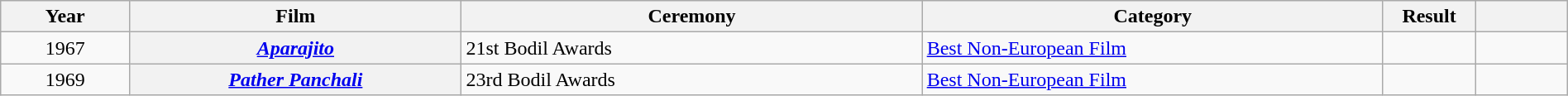<table class="wikitable plainrowheaders sortable" style="width:100%">
<tr>
<th scope="col" style="width:7%">Year</th>
<th scope="col" style="width:18%">Film</th>
<th scope="col" style="width:25%">Ceremony</th>
<th scope="col" style="width:25%">Category</th>
<th scope="col" style="width:5%">Result</th>
<th scope="col" style="width:5%" class="unsortable"></th>
</tr>
<tr>
<td style="text-align:center;">1967</td>
<th scope="row"><em><a href='#'>Aparajito</a></em></th>
<td>21st Bodil Awards</td>
<td><a href='#'>Best Non-European Film</a></td>
<td></td>
<td style="text-align:center;"></td>
</tr>
<tr>
<td style="text-align:center;">1969</td>
<th scope="row"><em><a href='#'>Pather Panchali</a></em></th>
<td>23rd Bodil Awards</td>
<td><a href='#'>Best Non-European Film</a></td>
<td></td>
<td style="text-align:center;"></td>
</tr>
</table>
